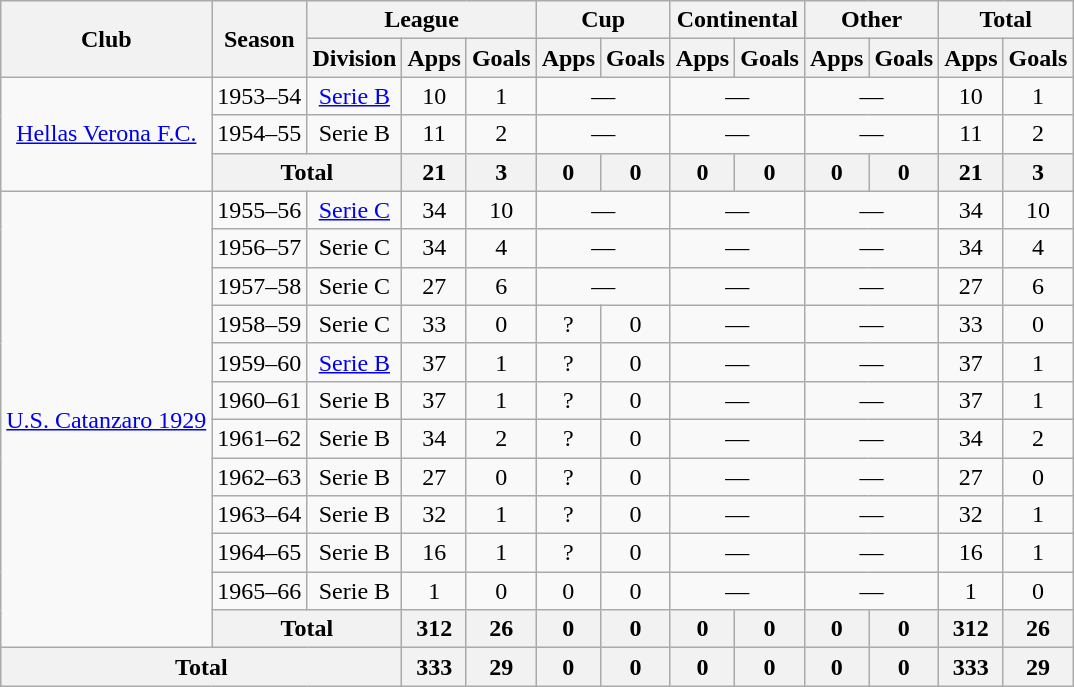<table class="wikitable" style="text-align:center">
<tr>
<th rowspan="2">Club</th>
<th rowspan="2">Season</th>
<th colspan="3">League</th>
<th colspan="2">Cup</th>
<th colspan="2">Continental</th>
<th colspan="2">Other</th>
<th colspan="2">Total</th>
</tr>
<tr>
<th>Division</th>
<th>Apps</th>
<th>Goals</th>
<th>Apps</th>
<th>Goals</th>
<th>Apps</th>
<th>Goals</th>
<th>Apps</th>
<th>Goals</th>
<th>Apps</th>
<th>Goals</th>
</tr>
<tr>
<td rowspan=3><a href='#'>Hellas Verona F.C.</a></td>
<td>1953–54</td>
<td><a href='#'>Serie B</a></td>
<td>10</td>
<td>1</td>
<td colspan=2>—</td>
<td colspan=2>—</td>
<td colspan=2>—</td>
<td>10</td>
<td>1</td>
</tr>
<tr>
<td>1954–55</td>
<td>Serie B</td>
<td>11</td>
<td>2</td>
<td colspan=2>—</td>
<td colspan=2>—</td>
<td colspan=2>—</td>
<td>11</td>
<td>2</td>
</tr>
<tr>
<th colspan=2>Total</th>
<th>21</th>
<th>3</th>
<th>0</th>
<th>0</th>
<th>0</th>
<th>0</th>
<th>0</th>
<th>0</th>
<th>21</th>
<th>3</th>
</tr>
<tr>
<td rowspan=12><a href='#'>U.S. Catanzaro 1929</a></td>
<td>1955–56</td>
<td><a href='#'>Serie C</a></td>
<td>34</td>
<td>10</td>
<td colspan=2>—</td>
<td colspan=2>—</td>
<td colspan=2>—</td>
<td>34</td>
<td>10</td>
</tr>
<tr>
<td>1956–57</td>
<td>Serie C</td>
<td>34</td>
<td>4</td>
<td colspan=2>—</td>
<td colspan=2>—</td>
<td colspan=2>—</td>
<td>34</td>
<td>4</td>
</tr>
<tr>
<td>1957–58</td>
<td>Serie C</td>
<td>27</td>
<td>6</td>
<td colspan=2>—</td>
<td colspan=2>—</td>
<td colspan=2>—</td>
<td>27</td>
<td>6</td>
</tr>
<tr>
<td>1958–59</td>
<td>Serie C</td>
<td>33</td>
<td>0</td>
<td>?</td>
<td>0</td>
<td colspan=2>—</td>
<td colspan=2>—</td>
<td>33</td>
<td>0</td>
</tr>
<tr>
<td>1959–60</td>
<td><a href='#'>Serie B</a></td>
<td>37</td>
<td>1</td>
<td>?</td>
<td>0</td>
<td colspan=2>—</td>
<td colspan=2>—</td>
<td>37</td>
<td>1</td>
</tr>
<tr>
<td>1960–61</td>
<td>Serie B</td>
<td>37</td>
<td>1</td>
<td>?</td>
<td>0</td>
<td colspan=2>—</td>
<td colspan=2>—</td>
<td>37</td>
<td>1</td>
</tr>
<tr>
<td>1961–62</td>
<td>Serie B</td>
<td>34</td>
<td>2</td>
<td>?</td>
<td>0</td>
<td colspan=2>—</td>
<td colspan=2>—</td>
<td>34</td>
<td>2</td>
</tr>
<tr>
<td>1962–63</td>
<td>Serie B</td>
<td>27</td>
<td>0</td>
<td>?</td>
<td>0</td>
<td colspan=2>—</td>
<td colspan=2>—</td>
<td>27</td>
<td>0</td>
</tr>
<tr>
<td>1963–64</td>
<td>Serie B</td>
<td>32</td>
<td>1</td>
<td>?</td>
<td>0</td>
<td colspan=2>—</td>
<td colspan=2>—</td>
<td>32</td>
<td>1</td>
</tr>
<tr>
<td>1964–65</td>
<td>Serie B</td>
<td>16</td>
<td>1</td>
<td>?</td>
<td>0</td>
<td colspan=2>—</td>
<td colspan=2>—</td>
<td>16</td>
<td>1</td>
</tr>
<tr>
<td>1965–66</td>
<td>Serie B</td>
<td>1</td>
<td>0</td>
<td>0</td>
<td>0</td>
<td colspan=2>—</td>
<td colspan=2>—</td>
<td>1</td>
<td>0</td>
</tr>
<tr>
<th colspan=2>Total</th>
<th>312</th>
<th>26</th>
<th>0</th>
<th>0</th>
<th>0</th>
<th>0</th>
<th>0</th>
<th>0</th>
<th>312</th>
<th>26</th>
</tr>
<tr>
<th colspan=3>Total</th>
<th>333</th>
<th>29</th>
<th>0</th>
<th>0</th>
<th>0</th>
<th>0</th>
<th>0</th>
<th>0</th>
<th>333</th>
<th>29</th>
</tr>
</table>
